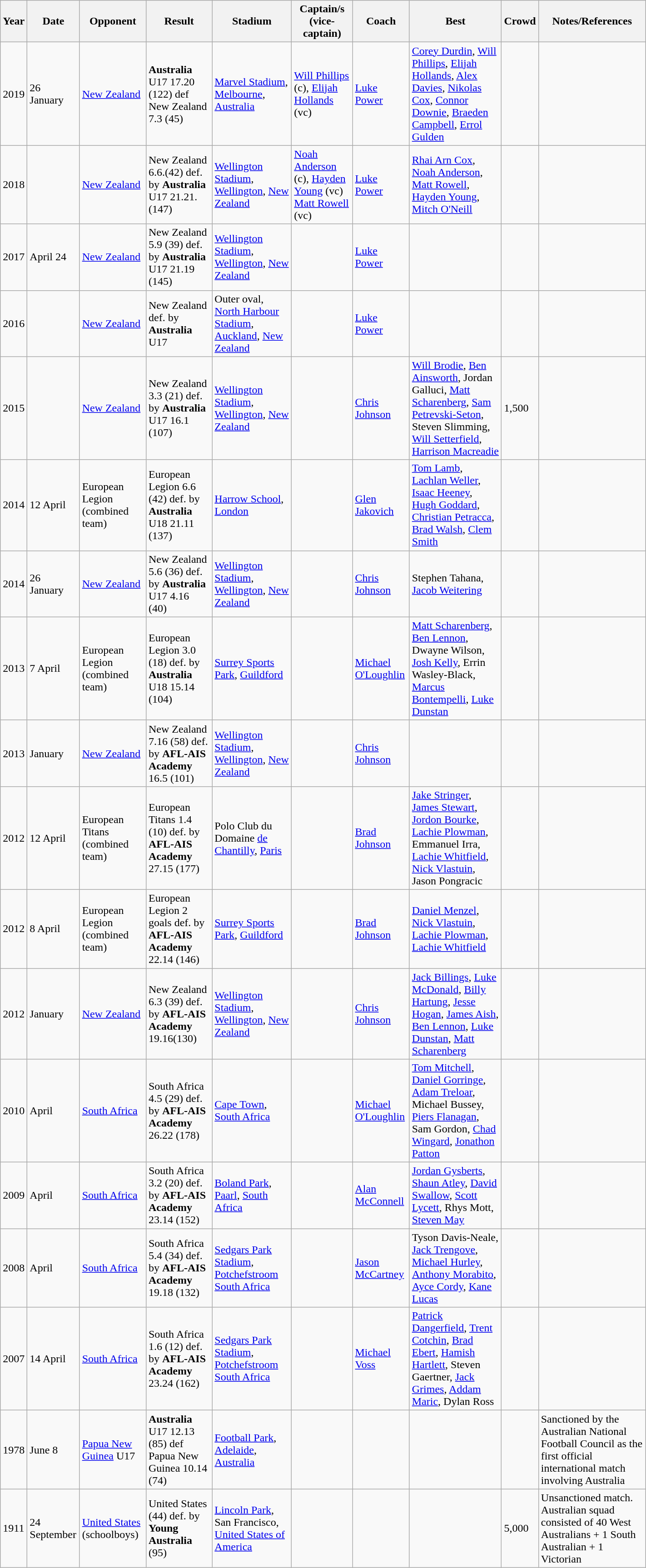<table class="wikitable sortable" style="width: 75%; margin: 0 auto 0 auto;">
<tr>
<th>Year</th>
<th>Date</th>
<th>Opponent</th>
<th>Result</th>
<th>Stadium</th>
<th>Captain/s (vice-captain)</th>
<th>Coach</th>
<th>Best</th>
<th>Crowd</th>
<th>Notes/References</th>
</tr>
<tr>
<td>2019</td>
<td>26 January</td>
<td> <a href='#'>New Zealand</a></td>
<td><strong>Australia</strong> U17 17.20 (122) def New Zealand 7.3 (45)</td>
<td><a href='#'>Marvel Stadium</a>, <a href='#'>Melbourne</a>, <a href='#'>Australia</a></td>
<td><a href='#'>Will Phillips</a> (c), <a href='#'>Elijah Hollands</a> (vc)</td>
<td><a href='#'>Luke Power</a></td>
<td><a href='#'>Corey Durdin</a>, <a href='#'>Will Phillips</a>, <a href='#'>Elijah Hollands</a>, <a href='#'>Alex Davies</a>, <a href='#'>Nikolas Cox</a>, <a href='#'>Connor Downie</a>, <a href='#'>Braeden Campbell</a>, <a href='#'>Errol Gulden</a></td>
<td></td>
<td></td>
</tr>
<tr>
<td>2018</td>
<td></td>
<td> <a href='#'>New Zealand</a></td>
<td>New Zealand 6.6.(42) def. by <strong>Australia</strong> U17 21.21.(147)</td>
<td><a href='#'>Wellington Stadium</a>, <a href='#'>Wellington</a>, <a href='#'>New Zealand</a></td>
<td><a href='#'>Noah Anderson</a> (c), <a href='#'>Hayden Young</a> (vc) <a href='#'>Matt Rowell</a> (vc)</td>
<td><a href='#'>Luke Power</a></td>
<td><a href='#'>Rhai Arn Cox</a>, <a href='#'>Noah Anderson</a>, <a href='#'>Matt Rowell</a>, <a href='#'>Hayden Young</a>, <a href='#'>Mitch O'Neill</a></td>
<td></td>
<td></td>
</tr>
<tr>
<td>2017</td>
<td>April 24</td>
<td> <a href='#'>New Zealand</a></td>
<td>New Zealand 5.9 (39) def. by <strong>Australia</strong> U17 21.19 (145)</td>
<td><a href='#'>Wellington Stadium</a>, <a href='#'>Wellington</a>, <a href='#'>New Zealand</a></td>
<td></td>
<td><a href='#'>Luke Power</a></td>
<td></td>
<td></td>
<td></td>
</tr>
<tr>
<td>2016</td>
<td></td>
<td> <a href='#'>New Zealand</a></td>
<td>New Zealand  def. by <strong>Australia</strong> U17</td>
<td>Outer oval, <a href='#'>North Harbour Stadium</a>, <a href='#'>Auckland</a>, <a href='#'>New Zealand</a></td>
<td></td>
<td><a href='#'>Luke Power</a></td>
<td></td>
<td></td>
<td></td>
</tr>
<tr>
<td>2015</td>
<td></td>
<td> <a href='#'>New Zealand</a></td>
<td>New Zealand 3.3 (21) def. by <strong>Australia</strong> U17 16.1 (107)</td>
<td><a href='#'>Wellington Stadium</a>, <a href='#'>Wellington</a>, <a href='#'>New Zealand</a></td>
<td></td>
<td><a href='#'>Chris Johnson</a></td>
<td><a href='#'>Will Brodie</a>, <a href='#'>Ben Ainsworth</a>, Jordan Galluci, <a href='#'>Matt Scharenberg</a>, <a href='#'>Sam Petrevski-Seton</a>, Steven Slimming, <a href='#'>Will Setterfield</a>, <a href='#'>Harrison Macreadie</a></td>
<td>1,500</td>
<td></td>
</tr>
<tr>
<td>2014</td>
<td>12 April</td>
<td> European Legion (combined team)</td>
<td>European Legion 6.6 (42) def. by <strong>Australia</strong> U18 21.11 (137)</td>
<td><a href='#'>Harrow School</a>, <a href='#'>London</a></td>
<td></td>
<td><a href='#'>Glen Jakovich</a></td>
<td><a href='#'>Tom Lamb</a>, <a href='#'>Lachlan Weller</a>, <a href='#'>Isaac Heeney</a>, <a href='#'>Hugh Goddard</a>, <a href='#'>Christian Petracca</a>, <a href='#'>Brad Walsh</a>, <a href='#'>Clem Smith</a></td>
<td></td>
<td></td>
</tr>
<tr>
<td>2014</td>
<td>26 January</td>
<td> <a href='#'>New Zealand</a></td>
<td>New Zealand 5.6 (36) def. by <strong>Australia</strong> U17 4.16 (40)</td>
<td><a href='#'>Wellington Stadium</a>, <a href='#'>Wellington</a>, <a href='#'>New Zealand</a></td>
<td></td>
<td><a href='#'>Chris Johnson</a></td>
<td>Stephen Tahana, <a href='#'>Jacob Weitering</a></td>
<td></td>
<td></td>
</tr>
<tr>
<td>2013</td>
<td>7 April</td>
<td> European Legion (combined team)</td>
<td>European Legion 3.0 (18) def. by <strong>Australia</strong> U18 15.14 (104)</td>
<td><a href='#'>Surrey Sports Park</a>, <a href='#'>Guildford</a></td>
<td></td>
<td><a href='#'>Michael O'Loughlin</a></td>
<td><a href='#'>Matt Scharenberg</a>, <a href='#'>Ben Lennon</a>, Dwayne Wilson, <a href='#'>Josh Kelly</a>, Errin Wasley-Black, <a href='#'>Marcus Bontempelli</a>, <a href='#'>Luke Dunstan</a></td>
<td></td>
<td></td>
</tr>
<tr>
<td>2013</td>
<td>January</td>
<td> <a href='#'>New Zealand</a></td>
<td>New Zealand 7.16 (58) def. by <strong>AFL-AIS Academy</strong> 16.5 (101)</td>
<td><a href='#'>Wellington Stadium</a>, <a href='#'>Wellington</a>, <a href='#'>New Zealand</a></td>
<td></td>
<td><a href='#'>Chris Johnson</a></td>
<td></td>
<td></td>
<td></td>
</tr>
<tr>
<td>2012</td>
<td>12 April</td>
<td> European Titans (combined team)</td>
<td>European Titans 1.4 (10) def. by <strong>AFL-AIS Academy</strong> 27.15 (177)</td>
<td>Polo Club du Domaine <a href='#'>de Chantilly</a>, <a href='#'>Paris</a></td>
<td></td>
<td><a href='#'>Brad Johnson</a></td>
<td><a href='#'>Jake Stringer</a>, <a href='#'>James Stewart</a>, <a href='#'>Jordon Bourke</a>, <a href='#'>Lachie Plowman</a>, Emmanuel Irra, <a href='#'>Lachie Whitfield</a>, <a href='#'>Nick Vlastuin</a>, Jason Pongracic</td>
<td></td>
<td></td>
</tr>
<tr>
<td>2012</td>
<td>8 April</td>
<td> European Legion (combined team)</td>
<td>European Legion 2 goals def. by <strong>AFL-AIS Academy</strong> 22.14 (146)</td>
<td><a href='#'>Surrey Sports Park</a>, <a href='#'>Guildford</a></td>
<td></td>
<td><a href='#'>Brad Johnson</a></td>
<td><a href='#'>Daniel Menzel</a>, <a href='#'>Nick Vlastuin</a>, <a href='#'>Lachie Plowman</a>, <a href='#'>Lachie Whitfield</a></td>
<td></td>
<td></td>
</tr>
<tr>
<td>2012</td>
<td>January</td>
<td> <a href='#'>New Zealand</a></td>
<td>New Zealand 6.3 (39) def. by <strong>AFL-AIS Academy</strong> 19.16(130)</td>
<td><a href='#'>Wellington Stadium</a>, <a href='#'>Wellington</a>, <a href='#'>New Zealand</a></td>
<td></td>
<td><a href='#'>Chris Johnson</a></td>
<td><a href='#'>Jack Billings</a>, <a href='#'>Luke McDonald</a>, <a href='#'>Billy Hartung</a>, <a href='#'>Jesse Hogan</a>, <a href='#'>James Aish</a>, <a href='#'>Ben Lennon</a>, <a href='#'>Luke Dunstan</a>, <a href='#'>Matt Scharenberg</a></td>
<td></td>
<td></td>
</tr>
<tr>
<td>2010</td>
<td>April</td>
<td> <a href='#'>South Africa</a></td>
<td>South Africa 4.5 (29) def. by <strong>AFL-AIS Academy</strong> 26.22 (178)</td>
<td><a href='#'>Cape Town</a>, <a href='#'>South Africa</a></td>
<td></td>
<td><a href='#'>Michael O'Loughlin</a></td>
<td><a href='#'>Tom Mitchell</a>, <a href='#'>Daniel Gorringe</a>, <a href='#'>Adam Treloar</a>, Michael Bussey, <a href='#'>Piers Flanagan</a>, Sam Gordon, <a href='#'>Chad Wingard</a>, <a href='#'>Jonathon Patton</a></td>
<td></td>
<td></td>
</tr>
<tr>
<td>2009</td>
<td>April</td>
<td> <a href='#'>South Africa</a></td>
<td>South Africa 3.2 (20) def. by <strong>AFL-AIS Academy</strong> 23.14 (152)</td>
<td><a href='#'>Boland Park</a>, <a href='#'>Paarl</a>, <a href='#'>South Africa</a></td>
<td></td>
<td><a href='#'>Alan McConnell</a></td>
<td><a href='#'>Jordan Gysberts</a>, <a href='#'>Shaun Atley</a>, <a href='#'>David Swallow</a>, <a href='#'>Scott Lycett</a>, Rhys Mott, <a href='#'>Steven May</a></td>
<td></td>
<td></td>
</tr>
<tr>
<td>2008</td>
<td>April</td>
<td> <a href='#'>South Africa</a></td>
<td>South Africa 5.4 (34) def. by <strong>AFL-AIS Academy</strong> 19.18 (132)</td>
<td><a href='#'>Sedgars Park Stadium</a>, <a href='#'>Potchefstroom</a> <a href='#'>South Africa</a></td>
<td></td>
<td><a href='#'>Jason McCartney</a></td>
<td>Tyson Davis-Neale, <a href='#'>Jack Trengove</a>, <a href='#'>Michael Hurley</a>, <a href='#'>Anthony Morabito</a>, <a href='#'>Ayce Cordy</a>, <a href='#'>Kane Lucas</a></td>
<td></td>
<td></td>
</tr>
<tr>
<td>2007</td>
<td>14 April</td>
<td> <a href='#'>South Africa</a></td>
<td>South Africa 1.6 (12) def. by <strong>AFL-AIS Academy</strong> 23.24 (162)</td>
<td><a href='#'>Sedgars Park Stadium</a>, <a href='#'>Potchefstroom</a> <a href='#'>South Africa</a></td>
<td></td>
<td><a href='#'>Michael Voss</a></td>
<td><a href='#'>Patrick Dangerfield</a>, <a href='#'>Trent Cotchin</a>, <a href='#'>Brad Ebert</a>, <a href='#'>Hamish Hartlett</a>, Steven Gaertner, <a href='#'>Jack Grimes</a>, <a href='#'>Addam Maric</a>, Dylan Ross</td>
<td></td>
<td></td>
</tr>
<tr>
<td>1978</td>
<td>June 8</td>
<td> <a href='#'>Papua New Guinea</a> U17</td>
<td><strong>Australia</strong> U17 12.13 (85) def Papua New Guinea 10.14 (74)</td>
<td><a href='#'>Football Park</a>, <a href='#'>Adelaide</a>, <a href='#'>Australia</a></td>
<td></td>
<td></td>
<td></td>
<td></td>
<td> Sanctioned by the Australian National Football Council as the first official international match involving Australia</td>
</tr>
<tr>
<td>1911</td>
<td>24 September</td>
<td> <a href='#'>United States</a> (schoolboys)</td>
<td>United States (44) def. by  <strong>Young Australia</strong> (95)</td>
<td><a href='#'>Lincoln Park</a>, San Francisco, <a href='#'>United States of America</a></td>
<td></td>
<td></td>
<td></td>
<td>5,000</td>
<td> Unsanctioned match. Australian squad consisted of 40 West Australians + 1 South Australian + 1 Victorian</td>
</tr>
</table>
